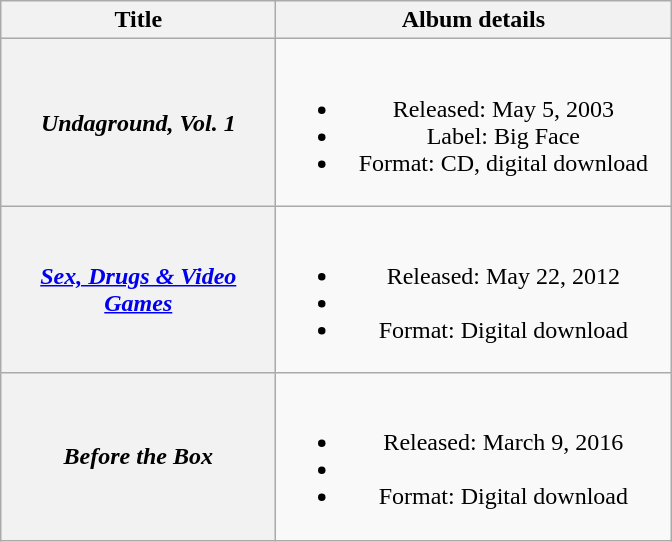<table class="wikitable plainrowheaders" style="text-align:center;">
<tr>
<th scope="col" style="width:11em;">Title</th>
<th scope="col" style="width:16em;">Album details</th>
</tr>
<tr>
<th scope="row"><em>Undaground, Vol. 1</em></th>
<td><br><ul><li>Released: May 5, 2003</li><li>Label: Big Face</li><li>Format: CD, digital download</li></ul></td>
</tr>
<tr>
<th scope="row"><em><a href='#'>Sex, Drugs & Video Games</a></em></th>
<td><br><ul><li>Released: May 22, 2012</li><li></li><li>Format: Digital download</li></ul></td>
</tr>
<tr>
<th scope="row"><em>Before the Box</em></th>
<td><br><ul><li>Released: March 9, 2016</li><li></li><li>Format: Digital download</li></ul></td>
</tr>
</table>
